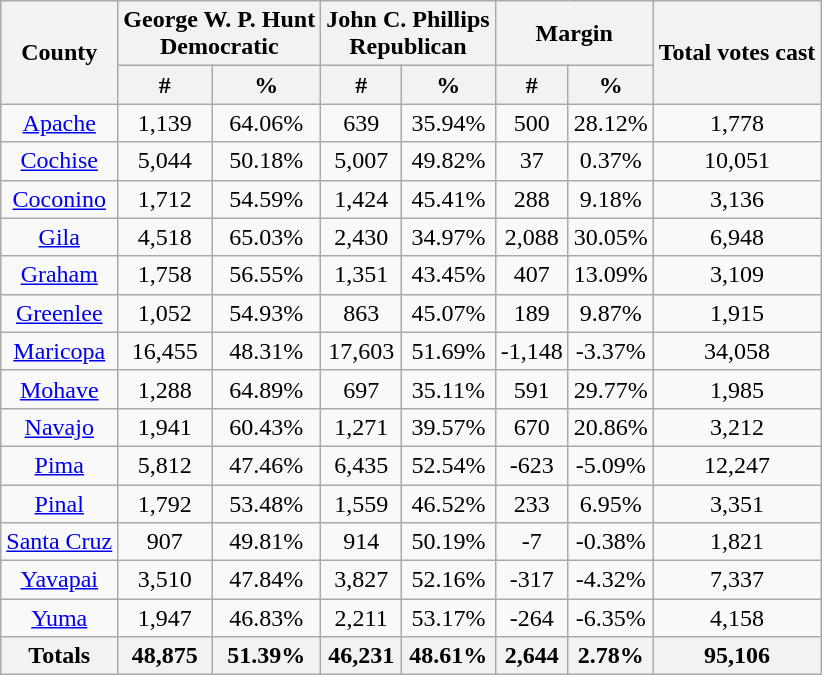<table class="wikitable sortable" style="text-align:center">
<tr>
<th rowspan="2">County</th>
<th style="text-align:center;" colspan="2">George W. P. Hunt<br>Democratic</th>
<th style="text-align:center;" colspan="2">John C. Phillips<br>Republican</th>
<th style="text-align:center;" colspan="2">Margin</th>
<th style="text-align:center;" rowspan="2">Total votes cast</th>
</tr>
<tr>
<th style="text-align:center;" data-sort-type="number">#</th>
<th style="text-align:center;" data-sort-type="number">%</th>
<th style="text-align:center;" data-sort-type="number">#</th>
<th style="text-align:center;" data-sort-type="number">%</th>
<th style="text-align:center;" data-sort-type="number">#</th>
<th style="text-align:center;" data-sort-type="number">%</th>
</tr>
<tr style="text-align:center;">
<td><a href='#'>Apache</a></td>
<td>1,139</td>
<td>64.06%</td>
<td>639</td>
<td>35.94%</td>
<td>500</td>
<td>28.12%</td>
<td>1,778</td>
</tr>
<tr style="text-align:center;">
<td><a href='#'>Cochise</a></td>
<td>5,044</td>
<td>50.18%</td>
<td>5,007</td>
<td>49.82%</td>
<td>37</td>
<td>0.37%</td>
<td>10,051</td>
</tr>
<tr style="text-align:center;">
<td><a href='#'>Coconino</a></td>
<td>1,712</td>
<td>54.59%</td>
<td>1,424</td>
<td>45.41%</td>
<td>288</td>
<td>9.18%</td>
<td>3,136</td>
</tr>
<tr style="text-align:center;">
<td><a href='#'>Gila</a></td>
<td>4,518</td>
<td>65.03%</td>
<td>2,430</td>
<td>34.97%</td>
<td>2,088</td>
<td>30.05%</td>
<td>6,948</td>
</tr>
<tr style="text-align:center;">
<td><a href='#'>Graham</a></td>
<td>1,758</td>
<td>56.55%</td>
<td>1,351</td>
<td>43.45%</td>
<td>407</td>
<td>13.09%</td>
<td>3,109</td>
</tr>
<tr style="text-align:center;">
<td><a href='#'>Greenlee</a></td>
<td>1,052</td>
<td>54.93%</td>
<td>863</td>
<td>45.07%</td>
<td>189</td>
<td>9.87%</td>
<td>1,915</td>
</tr>
<tr style="text-align:center;">
<td><a href='#'>Maricopa</a></td>
<td>16,455</td>
<td>48.31%</td>
<td>17,603</td>
<td>51.69%</td>
<td>-1,148</td>
<td>-3.37%</td>
<td>34,058</td>
</tr>
<tr style="text-align:center;">
<td><a href='#'>Mohave</a></td>
<td>1,288</td>
<td>64.89%</td>
<td>697</td>
<td>35.11%</td>
<td>591</td>
<td>29.77%</td>
<td>1,985</td>
</tr>
<tr style="text-align:center;">
<td><a href='#'>Navajo</a></td>
<td>1,941</td>
<td>60.43%</td>
<td>1,271</td>
<td>39.57%</td>
<td>670</td>
<td>20.86%</td>
<td>3,212</td>
</tr>
<tr style="text-align:center;">
<td><a href='#'>Pima</a></td>
<td>5,812</td>
<td>47.46%</td>
<td>6,435</td>
<td>52.54%</td>
<td>-623</td>
<td>-5.09%</td>
<td>12,247</td>
</tr>
<tr style="text-align:center;">
<td><a href='#'>Pinal</a></td>
<td>1,792</td>
<td>53.48%</td>
<td>1,559</td>
<td>46.52%</td>
<td>233</td>
<td>6.95%</td>
<td>3,351</td>
</tr>
<tr style="text-align:center;">
<td><a href='#'>Santa Cruz</a></td>
<td>907</td>
<td>49.81%</td>
<td>914</td>
<td>50.19%</td>
<td>-7</td>
<td>-0.38%</td>
<td>1,821</td>
</tr>
<tr style="text-align:center;">
<td><a href='#'>Yavapai</a></td>
<td>3,510</td>
<td>47.84%</td>
<td>3,827</td>
<td>52.16%</td>
<td>-317</td>
<td>-4.32%</td>
<td>7,337</td>
</tr>
<tr style="text-align:center;">
<td><a href='#'>Yuma</a></td>
<td>1,947</td>
<td>46.83%</td>
<td>2,211</td>
<td>53.17%</td>
<td>-264</td>
<td>-6.35%</td>
<td>4,158</td>
</tr>
<tr style="text-align:center;">
<th>Totals</th>
<th>48,875</th>
<th>51.39%</th>
<th>46,231</th>
<th>48.61%</th>
<th>2,644</th>
<th>2.78%</th>
<th>95,106</th>
</tr>
</table>
